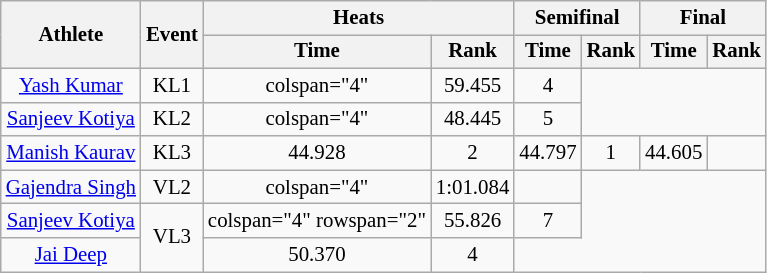<table class="wikitable" style="text-align:center; font-size:87%">
<tr>
<th rowspan="2">Athlete</th>
<th rowspan="2">Event</th>
<th colspan="2">Heats</th>
<th colspan="2">Semifinal</th>
<th colspan="2">Final</th>
</tr>
<tr>
<th>Time</th>
<th>Rank</th>
<th>Time</th>
<th>Rank</th>
<th>Time</th>
<th>Rank</th>
</tr>
<tr>
<td><a href='#'>Yash Kumar</a></td>
<td>KL1</td>
<td>colspan="4" </td>
<td>59.455</td>
<td>4</td>
</tr>
<tr>
<td><a href='#'>Sanjeev Kotiya</a></td>
<td>KL2</td>
<td>colspan="4" </td>
<td>48.445</td>
<td>5</td>
</tr>
<tr>
<td><a href='#'>Manish Kaurav</a></td>
<td>KL3</td>
<td>44.928</td>
<td>2</td>
<td>44.797</td>
<td>1</td>
<td>44.605</td>
<td></td>
</tr>
<tr>
<td><a href='#'>Gajendra Singh</a></td>
<td>VL2</td>
<td>colspan="4" </td>
<td>1:01.084</td>
<td></td>
</tr>
<tr>
<td><a href='#'>Sanjeev Kotiya</a></td>
<td rowspan="2">VL3</td>
<td>colspan="4" rowspan="2" </td>
<td>55.826</td>
<td>7</td>
</tr>
<tr>
<td><a href='#'>Jai Deep</a></td>
<td>50.370</td>
<td>4</td>
</tr>
</table>
